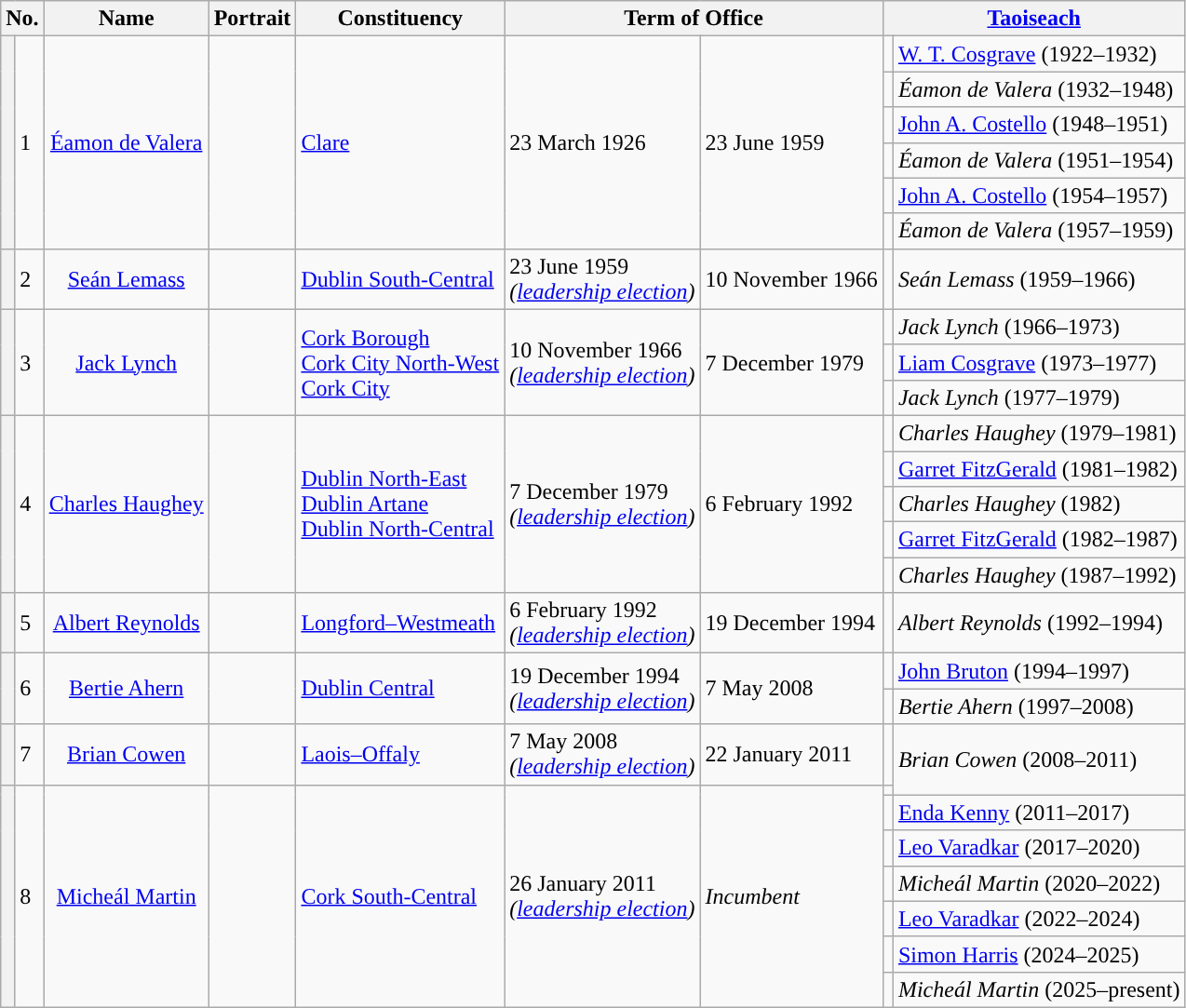<table class="wikitable">
<tr>
<th colspan=2>No.</th>
<th>Name</th>
<th>Portrait</th>
<th>Constituency</th>
<th colspan=2>Term of Office</th>
<th colspan=2><a href='#'>Taoiseach</a></th>
</tr>
<tr>
<th rowspan=6 style="background-color: "></th>
<td rowspan=6>1</td>
<td rowspan=6 style="text-align:center;"><a href='#'>Éamon de Valera</a></td>
<td rowspan=6></td>
<td rowspan=6><a href='#'>Clare</a></td>
<td rowspan=6>23 March 1926</td>
<td rowspan=6>23 June 1959</td>
<td style="background-color: "></td>
<td><a href='#'>W. T. Cosgrave</a> (1922–1932)</td>
</tr>
<tr>
<td style="background-color: "></td>
<td><em>Éamon de Valera</em> (1932–1948)</td>
</tr>
<tr>
<td style="background-color: "></td>
<td><a href='#'>John A. Costello</a> (1948–1951)</td>
</tr>
<tr>
<td style="background-color: "></td>
<td><em>Éamon de Valera</em> (1951–1954)</td>
</tr>
<tr>
<td style="background-color: "></td>
<td><a href='#'>John A. Costello</a> (1954–1957)</td>
</tr>
<tr>
<td style="background-color: "></td>
<td><em>Éamon de Valera</em> (1957–1959)</td>
</tr>
<tr>
<th style="background-color: "></th>
<td>2</td>
<td align=center><a href='#'>Seán Lemass</a></td>
<td></td>
<td><a href='#'>Dublin South-Central</a></td>
<td>23 June 1959<br><em>(<a href='#'>leadership election</a>)</em></td>
<td>10 November 1966</td>
<td style="background-color: "></td>
<td><em>Seán Lemass</em> (1959–1966)</td>
</tr>
<tr>
<th rowspan=3 style="background-color: "></th>
<td rowspan=3>3</td>
<td rowspan=3 style="text-align:center;"><a href='#'>Jack Lynch</a></td>
<td rowspan=3></td>
<td rowspan=3><a href='#'>Cork Borough</a> <br><a href='#'>Cork City North-West</a> <br><a href='#'>Cork City</a> </td>
<td rowspan=3>10 November 1966<br><em>(<a href='#'>leadership election</a>)</em></td>
<td rowspan=3>7 December 1979</td>
<td style="background-color: "></td>
<td><em>Jack Lynch</em> (1966–1973)</td>
</tr>
<tr>
<td style="background-color: "></td>
<td><a href='#'>Liam Cosgrave</a> (1973–1977)</td>
</tr>
<tr>
<td style="background-color: "></td>
<td><em>Jack Lynch</em> (1977–1979)</td>
</tr>
<tr>
<th rowspan=5 style="background-color: "></th>
<td rowspan=5>4</td>
<td rowspan=5 style="text-align:center;"><a href='#'>Charles Haughey</a></td>
<td rowspan=5></td>
<td rowspan=5><a href='#'>Dublin North-East</a> <br><a href='#'>Dublin Artane</a> <br><a href='#'>Dublin North-Central</a> </td>
<td rowspan=5>7 December 1979<br><em>(<a href='#'>leadership election</a>)</em></td>
<td rowspan=5>6 February 1992</td>
<td style="background-color: "></td>
<td><em>Charles Haughey</em> (1979–1981)</td>
</tr>
<tr>
<td style="background-color: "></td>
<td><a href='#'>Garret FitzGerald</a> (1981–1982)</td>
</tr>
<tr>
<td style="background-color: "></td>
<td><em>Charles Haughey</em> (1982)</td>
</tr>
<tr>
<td style="background-color: "></td>
<td><a href='#'>Garret FitzGerald</a> (1982–1987)</td>
</tr>
<tr>
<td style="background-color: "></td>
<td><em>Charles Haughey</em> (1987–1992)</td>
</tr>
<tr>
<th style="background-color: "></th>
<td>5</td>
<td align=center><a href='#'>Albert Reynolds</a></td>
<td></td>
<td><a href='#'>Longford–Westmeath</a></td>
<td>6 February 1992<br><em>(<a href='#'>leadership election</a>)</em></td>
<td>19 December 1994</td>
<td style="background-color: "></td>
<td><em>Albert Reynolds</em> (1992–1994)</td>
</tr>
<tr>
<th rowspan=2 style="background-color: "></th>
<td rowspan=2>6</td>
<td rowspan=2 style="text-align:center;"><a href='#'>Bertie Ahern</a></td>
<td rowspan=2></td>
<td rowspan=2><a href='#'>Dublin Central</a></td>
<td rowspan=2>19 December 1994<br><em>(<a href='#'>leadership election</a>)</em></td>
<td rowspan=2>7 May 2008</td>
<td style="background-color: "></td>
<td><a href='#'>John Bruton</a> (1994–1997)</td>
</tr>
<tr>
<td style="background-color: "></td>
<td><em>Bertie Ahern</em> (1997–2008)</td>
</tr>
<tr>
<th style="background-color: "></th>
<td>7</td>
<td align=center><a href='#'>Brian Cowen</a></td>
<td></td>
<td><a href='#'>Laois–Offaly</a></td>
<td>7 May 2008<br><em>(<a href='#'>leadership election</a>)</em></td>
<td>22 January 2011</td>
<td style="background-color: "></td>
<td rowspan=2><em>Brian Cowen</em> (2008–2011)</td>
</tr>
<tr>
<th rowspan=7 style="background-color: "></th>
<td rowspan=7>8</td>
<td rowspan=7 style="text-align:center;"><a href='#'>Micheál Martin</a></td>
<td rowspan=7></td>
<td rowspan=7><a href='#'>Cork South-Central</a></td>
<td rowspan=7>26 January 2011<br><em>(<a href='#'>leadership election</a>)</em></td>
<td rowspan=7><em>Incumbent</em></td>
<td style="background-color: "></td>
</tr>
<tr>
<td style="background-color: "></td>
<td><a href='#'>Enda Kenny</a> (2011–2017)</td>
</tr>
<tr>
<td style="background-color: "></td>
<td><a href='#'>Leo Varadkar</a> (2017–2020)</td>
</tr>
<tr>
<td style="background-color: "></td>
<td><em>Micheál Martin</em> (2020–2022)</td>
</tr>
<tr>
<td style="background-color: "></td>
<td><a href='#'>Leo Varadkar</a> (2022–2024)</td>
</tr>
<tr>
<td style="background-color: "></td>
<td><a href='#'>Simon Harris</a> (2024–2025)</td>
</tr>
<tr>
<td style="background-color: "></td>
<td><em>Micheál Martin</em> (2025–present)</td>
</tr>
</table>
